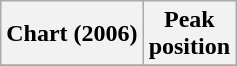<table class="wikitable sortable plainrowheaders" style="text-align:center">
<tr>
<th scope="col">Chart (2006)</th>
<th scope="col">Peak<br>position</th>
</tr>
<tr>
</tr>
</table>
